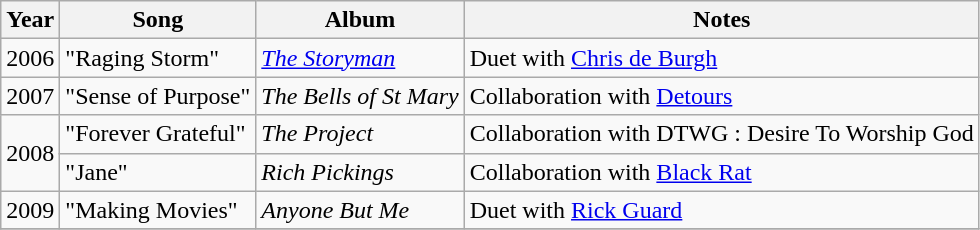<table class="wikitable" style="text-align:left;">
<tr>
<th>Year</th>
<th>Song</th>
<th>Album</th>
<th>Notes</th>
</tr>
<tr>
<td>2006</td>
<td>"Raging Storm"</td>
<td><em><a href='#'>The Storyman</a></em></td>
<td>Duet with <a href='#'>Chris de Burgh</a></td>
</tr>
<tr>
<td>2007</td>
<td>"Sense of Purpose"</td>
<td><em>The Bells of St Mary</em></td>
<td>Collaboration with <a href='#'>Detours</a></td>
</tr>
<tr>
<td rowspan=2>2008</td>
<td>"Forever Grateful"</td>
<td><em>The Project</em></td>
<td>Collaboration with DTWG : Desire To Worship God</td>
</tr>
<tr>
<td>"Jane"</td>
<td><em>Rich Pickings</em></td>
<td>Collaboration with <a href='#'>Black Rat</a></td>
</tr>
<tr>
<td>2009</td>
<td>"Making Movies"</td>
<td><em>Anyone But Me</em></td>
<td>Duet with <a href='#'>Rick Guard</a></td>
</tr>
<tr>
</tr>
</table>
